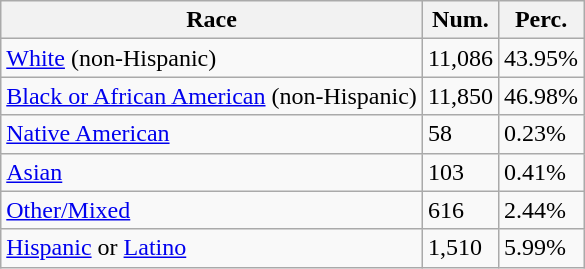<table class="wikitable">
<tr>
<th>Race</th>
<th>Num.</th>
<th>Perc.</th>
</tr>
<tr>
<td><a href='#'>White</a> (non-Hispanic)</td>
<td>11,086</td>
<td>43.95%</td>
</tr>
<tr>
<td><a href='#'>Black or African American</a> (non-Hispanic)</td>
<td>11,850</td>
<td>46.98%</td>
</tr>
<tr>
<td><a href='#'>Native American</a></td>
<td>58</td>
<td>0.23%</td>
</tr>
<tr>
<td><a href='#'>Asian</a></td>
<td>103</td>
<td>0.41%</td>
</tr>
<tr>
<td><a href='#'>Other/Mixed</a></td>
<td>616</td>
<td>2.44%</td>
</tr>
<tr>
<td><a href='#'>Hispanic</a> or <a href='#'>Latino</a></td>
<td>1,510</td>
<td>5.99%</td>
</tr>
</table>
